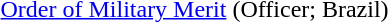<table>
<tr>
<td></td>
<td><a href='#'>Order of Military Merit</a> (Officer; Brazil)</td>
</tr>
</table>
